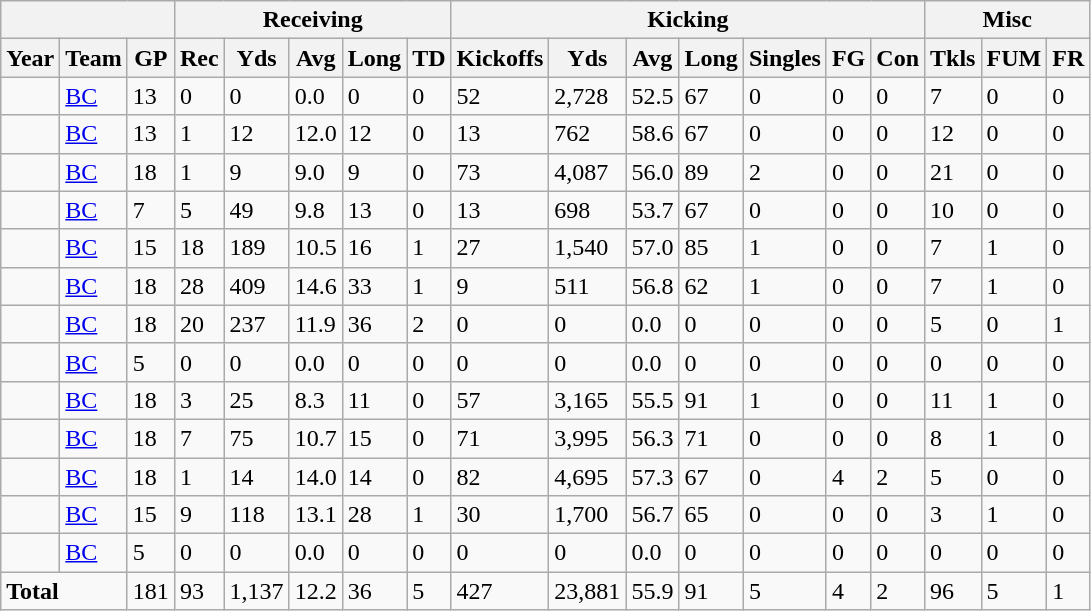<table class="wikitable">
<tr>
<th colspan=3></th>
<th colspan=5>Receiving</th>
<th colspan=7>Kicking</th>
<th colspan=3>Misc</th>
</tr>
<tr>
<th>Year</th>
<th>Team</th>
<th>GP</th>
<th>Rec</th>
<th>Yds</th>
<th>Avg</th>
<th>Long</th>
<th>TD</th>
<th>Kickoffs</th>
<th>Yds</th>
<th>Avg</th>
<th>Long</th>
<th>Singles</th>
<th>FG</th>
<th>Con</th>
<th>Tkls</th>
<th>FUM</th>
<th>FR</th>
</tr>
<tr>
<td></td>
<td><a href='#'>BC</a></td>
<td>13</td>
<td>0</td>
<td>0</td>
<td>0.0</td>
<td>0</td>
<td>0</td>
<td>52</td>
<td>2,728</td>
<td>52.5</td>
<td>67</td>
<td>0</td>
<td>0</td>
<td>0</td>
<td>7</td>
<td>0</td>
<td>0</td>
</tr>
<tr>
<td></td>
<td><a href='#'>BC</a></td>
<td>13</td>
<td>1</td>
<td>12</td>
<td>12.0</td>
<td>12</td>
<td>0</td>
<td>13</td>
<td>762</td>
<td>58.6</td>
<td>67</td>
<td>0</td>
<td>0</td>
<td>0</td>
<td>12</td>
<td>0</td>
<td>0</td>
</tr>
<tr>
<td></td>
<td><a href='#'>BC</a></td>
<td>18</td>
<td>1</td>
<td>9</td>
<td>9.0</td>
<td>9</td>
<td>0</td>
<td>73</td>
<td>4,087</td>
<td>56.0</td>
<td>89</td>
<td>2</td>
<td>0</td>
<td>0</td>
<td>21</td>
<td>0</td>
<td>0</td>
</tr>
<tr>
<td></td>
<td><a href='#'>BC</a></td>
<td>7</td>
<td>5</td>
<td>49</td>
<td>9.8</td>
<td>13</td>
<td>0</td>
<td>13</td>
<td>698</td>
<td>53.7</td>
<td>67</td>
<td>0</td>
<td>0</td>
<td>0</td>
<td>10</td>
<td>0</td>
<td>0</td>
</tr>
<tr>
<td></td>
<td><a href='#'>BC</a></td>
<td>15</td>
<td>18</td>
<td>189</td>
<td>10.5</td>
<td>16</td>
<td>1</td>
<td>27</td>
<td>1,540</td>
<td>57.0</td>
<td>85</td>
<td>1</td>
<td>0</td>
<td>0</td>
<td>7</td>
<td>1</td>
<td>0</td>
</tr>
<tr>
<td></td>
<td><a href='#'>BC</a></td>
<td>18</td>
<td>28</td>
<td>409</td>
<td>14.6</td>
<td>33</td>
<td>1</td>
<td>9</td>
<td>511</td>
<td>56.8</td>
<td>62</td>
<td>1</td>
<td>0</td>
<td>0</td>
<td>7</td>
<td>1</td>
<td>0</td>
</tr>
<tr>
<td></td>
<td><a href='#'>BC</a></td>
<td>18</td>
<td>20</td>
<td>237</td>
<td>11.9</td>
<td>36</td>
<td>2</td>
<td>0</td>
<td>0</td>
<td>0.0</td>
<td>0</td>
<td>0</td>
<td>0</td>
<td>0</td>
<td>5</td>
<td>0</td>
<td>1</td>
</tr>
<tr>
<td></td>
<td><a href='#'>BC</a></td>
<td>5</td>
<td>0</td>
<td>0</td>
<td>0.0</td>
<td>0</td>
<td>0</td>
<td>0</td>
<td>0</td>
<td>0.0</td>
<td>0</td>
<td>0</td>
<td>0</td>
<td>0</td>
<td>0</td>
<td>0</td>
<td>0</td>
</tr>
<tr>
<td></td>
<td><a href='#'>BC</a></td>
<td>18</td>
<td>3</td>
<td>25</td>
<td>8.3</td>
<td>11</td>
<td>0</td>
<td>57</td>
<td>3,165</td>
<td>55.5</td>
<td>91</td>
<td>1</td>
<td>0</td>
<td>0</td>
<td>11</td>
<td>1</td>
<td>0</td>
</tr>
<tr>
<td></td>
<td><a href='#'>BC</a></td>
<td>18</td>
<td>7</td>
<td>75</td>
<td>10.7</td>
<td>15</td>
<td>0</td>
<td>71</td>
<td>3,995</td>
<td>56.3</td>
<td>71</td>
<td>0</td>
<td>0</td>
<td>0</td>
<td>8</td>
<td>1</td>
<td>0</td>
</tr>
<tr>
<td></td>
<td><a href='#'>BC</a></td>
<td>18</td>
<td>1</td>
<td>14</td>
<td>14.0</td>
<td>14</td>
<td>0</td>
<td>82</td>
<td>4,695</td>
<td>57.3</td>
<td>67</td>
<td>0</td>
<td>4</td>
<td>2</td>
<td>5</td>
<td>0</td>
<td>0</td>
</tr>
<tr>
<td></td>
<td><a href='#'>BC</a></td>
<td>15</td>
<td>9</td>
<td>118</td>
<td>13.1</td>
<td>28</td>
<td>1</td>
<td>30</td>
<td>1,700</td>
<td>56.7</td>
<td>65</td>
<td>0</td>
<td>0</td>
<td>0</td>
<td>3</td>
<td>1</td>
<td>0</td>
</tr>
<tr>
<td></td>
<td><a href='#'>BC</a></td>
<td>5</td>
<td>0</td>
<td>0</td>
<td>0.0</td>
<td>0</td>
<td>0</td>
<td>0</td>
<td>0</td>
<td>0.0</td>
<td>0</td>
<td>0</td>
<td>0</td>
<td>0</td>
<td>0</td>
<td>0</td>
<td>0</td>
</tr>
<tr>
<td colspan=2><strong>Total</strong></td>
<td>181</td>
<td>93</td>
<td>1,137</td>
<td>12.2</td>
<td>36</td>
<td>5</td>
<td>427</td>
<td>23,881</td>
<td>55.9</td>
<td>91</td>
<td>5</td>
<td>4</td>
<td>2</td>
<td>96</td>
<td>5</td>
<td>1</td>
</tr>
</table>
